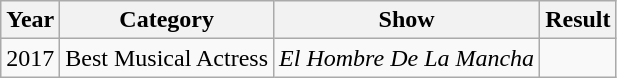<table class="wikitable">
<tr>
<th>Year</th>
<th>Category</th>
<th>Show</th>
<th>Result</th>
</tr>
<tr>
<td>2017</td>
<td>Best Musical Actress</td>
<td><em>El Hombre De La Mancha</em></td>
<td></td>
</tr>
</table>
